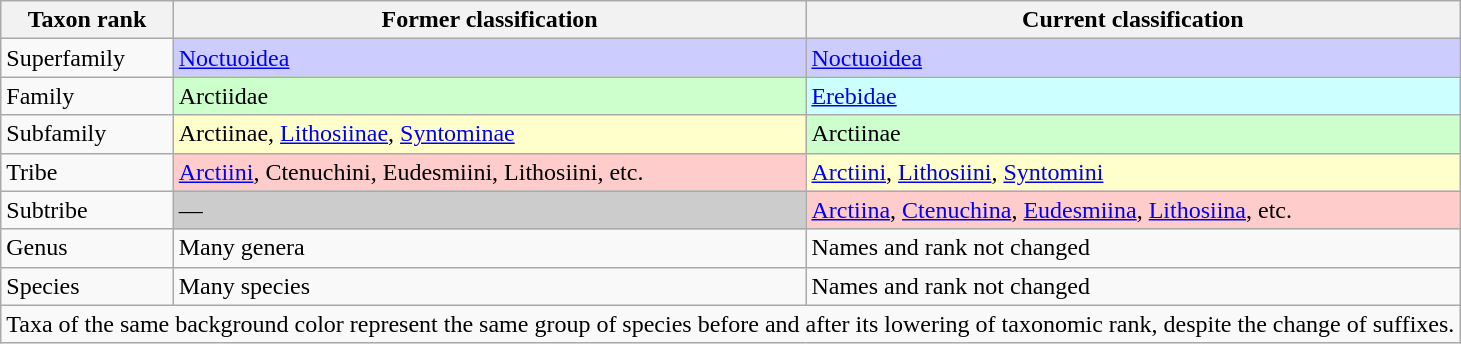<table class="wikitable">
<tr>
<th>Taxon rank</th>
<th>Former classification</th>
<th>Current classification</th>
</tr>
<tr>
<td>Superfamily</td>
<td style="background: #CCCCFF;"><a href='#'>Noctuoidea</a></td>
<td style="background: #CCCCFF;"><a href='#'>Noctuoidea</a></td>
</tr>
<tr>
<td>Family</td>
<td style="background: #CCFFCC;">Arctiidae</td>
<td style="background: #CCFFFF;"><a href='#'>Erebidae</a></td>
</tr>
<tr>
<td>Subfamily</td>
<td style="background: #FFFFCC;">Arctiinae, <a href='#'>Lithosiinae</a>, <a href='#'>Syntominae</a></td>
<td style="background: #CCFFCC;">Arctiinae</td>
</tr>
<tr>
<td>Tribe</td>
<td style="background: #FFCCCC;"><a href='#'>Arctiini</a>, Ctenuchini, Eudesmiini, Lithosiini, etc.</td>
<td style="background: #FFFFCC;"><a href='#'>Arctiini</a>, <a href='#'>Lithosiini</a>, <a href='#'>Syntomini</a></td>
</tr>
<tr>
<td>Subtribe</td>
<td style="background: #CCCCCC;">—</td>
<td style="background: #FFCCCC;"><a href='#'>Arctiina</a>, <a href='#'>Ctenuchina</a>, <a href='#'>Eudesmiina</a>, <a href='#'>Lithosiina</a>, etc.</td>
</tr>
<tr>
<td>Genus</td>
<td>Many genera</td>
<td>Names and rank not changed</td>
</tr>
<tr>
<td>Species</td>
<td>Many species</td>
<td>Names and rank not changed</td>
</tr>
<tr>
<td colspan="3">Taxa of the same background color represent the same group of species before and after its lowering of taxonomic rank, despite the change of suffixes.</td>
</tr>
</table>
